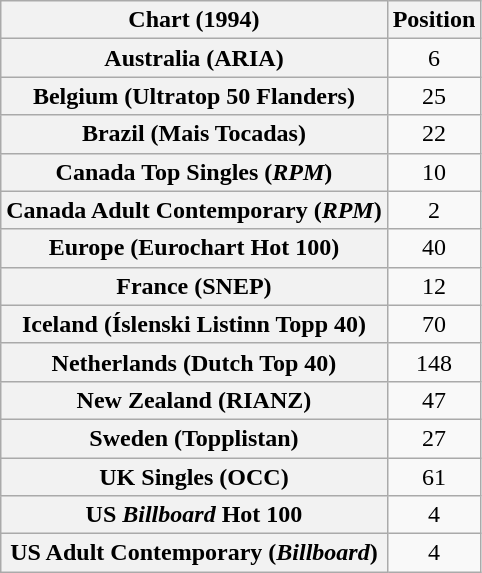<table class="wikitable sortable plainrowheaders" style="text-align:center">
<tr>
<th scope="col">Chart (1994)</th>
<th scope="col">Position</th>
</tr>
<tr>
<th scope="row">Australia (ARIA)</th>
<td>6</td>
</tr>
<tr>
<th scope="row">Belgium (Ultratop 50 Flanders)</th>
<td>25</td>
</tr>
<tr>
<th scope="row">Brazil (Mais Tocadas)</th>
<td>22</td>
</tr>
<tr>
<th scope="row">Canada Top Singles (<em>RPM</em>)</th>
<td>10</td>
</tr>
<tr>
<th scope="row">Canada Adult Contemporary (<em>RPM</em>)</th>
<td>2</td>
</tr>
<tr>
<th scope="row">Europe (Eurochart Hot 100)</th>
<td>40</td>
</tr>
<tr>
<th scope="row">France (SNEP)</th>
<td>12</td>
</tr>
<tr>
<th scope="row">Iceland (Íslenski Listinn Topp 40)</th>
<td>70</td>
</tr>
<tr>
<th scope="row">Netherlands (Dutch Top 40)</th>
<td>148</td>
</tr>
<tr>
<th scope="row">New Zealand (RIANZ)</th>
<td>47</td>
</tr>
<tr>
<th scope="row">Sweden (Topplistan)</th>
<td>27</td>
</tr>
<tr>
<th scope="row">UK Singles (OCC)</th>
<td>61</td>
</tr>
<tr>
<th scope="row">US <em>Billboard</em> Hot 100</th>
<td>4</td>
</tr>
<tr>
<th scope="row">US Adult Contemporary (<em>Billboard</em>)</th>
<td>4</td>
</tr>
</table>
